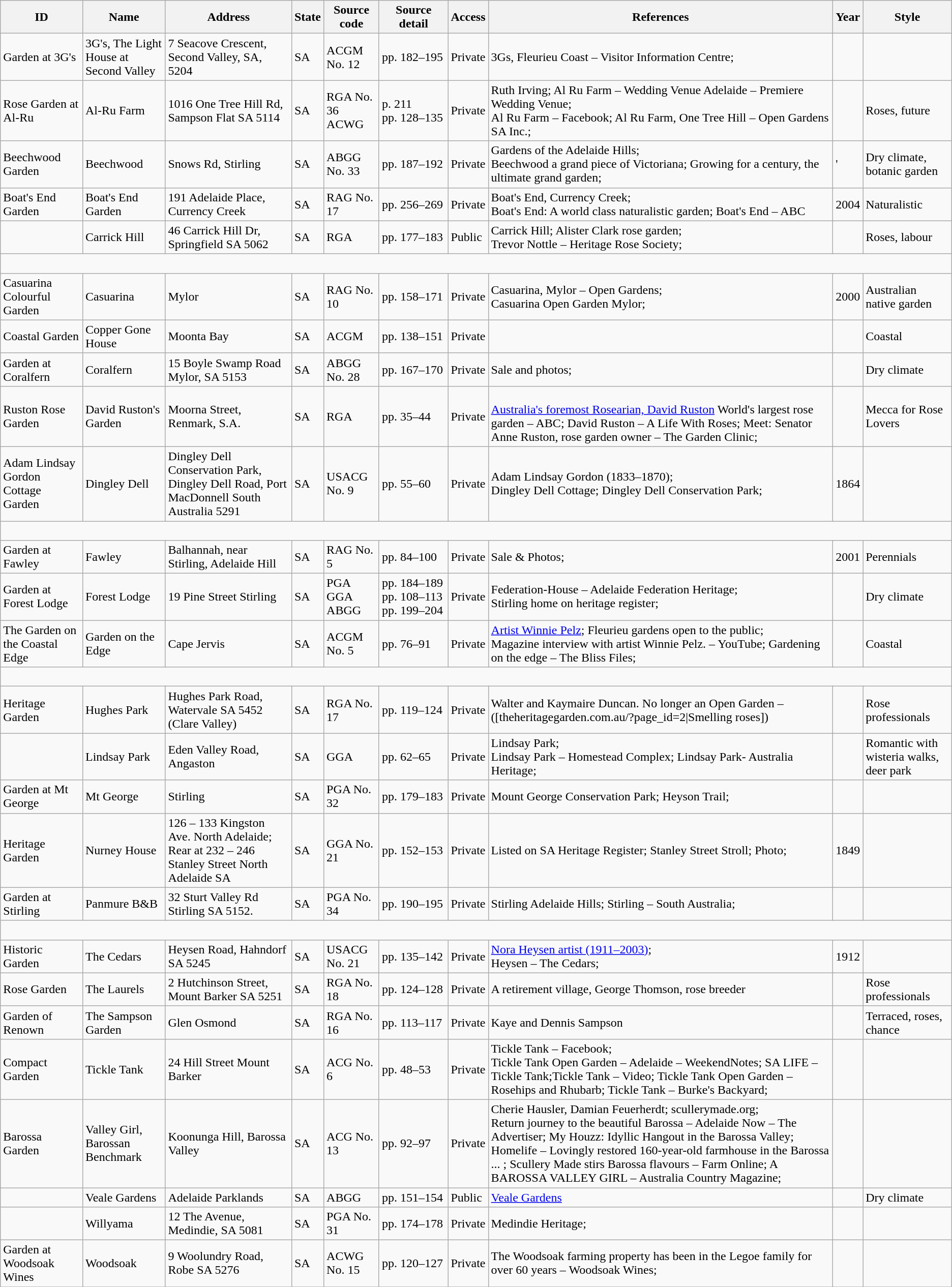<table class="wikitable">
<tr>
<th colspan="1">ID</th>
<th colspan="2">Name</th>
<th colspan="3">Address</th>
<th colspan="1">State</th>
<th colspan="1">Source code</th>
<th colspan="2">Source detail</th>
<th colspan="1">Access</th>
<th colspan="5">References</th>
<th colspan="1">Year</th>
<th colspan="2">Style</th>
</tr>
<tr>
<td colspan="1">Garden at 3G's</td>
<td colspan="2">3G's, The Light House at Second Valley</td>
<td colspan="3">7 Seacove Crescent, Second Valley, SA, 5204</td>
<td colspan="1">SA</td>
<td colspan="1">ACGM No. 12</td>
<td colspan="2">pp. 182–195</td>
<td colspan="1">Private</td>
<td colspan="5">3Gs, Fleurieu Coast – Visitor Information Centre;<br></td>
<td colspan="1"></td>
<td colspan="2"></td>
</tr>
<tr>
<td colspan="1">Rose Garden at Al-Ru</td>
<td colspan="2">Al-Ru Farm</td>
<td colspan="3">1016 One Tree Hill Rd, Sampson Flat SA 5114</td>
<td colspan="1">SA</td>
<td colspan="1">RGA No. 36	ACWG</td>
<td colspan="2">p. 211	pp. 128–135</td>
<td colspan="1">Private</td>
<td colspan="5">Ruth Irving; Al Ru Farm – Wedding Venue Adelaide – Premiere Wedding Venue;<br>Al Ru Farm – Facebook; Al Ru Farm, One Tree Hill – Open Gardens SA Inc.;</td>
<td colspan="1"></td>
<td colspan="2">Roses, future</td>
</tr>
<tr>
<td colspan="1">Beechwood Garden</td>
<td colspan="2">Beechwood</td>
<td colspan="3">Snows Rd, Stirling</td>
<td colspan="1">SA</td>
<td colspan="1">ABGG No. 33</td>
<td colspan="2">pp. 187–192</td>
<td colspan="1">Private</td>
<td colspan="5">Gardens of the Adelaide Hills;<br>Beechwood a grand piece of Victoriana;
Growing for a century, the ultimate grand garden;
</td>
<td colspan="1">'</td>
<td colspan="2">Dry climate, botanic garden</td>
</tr>
<tr>
<td colspan="1">Boat's End Garden</td>
<td colspan="2">Boat's End Garden</td>
<td colspan="3">191 Adelaide Place, Currency Creek</td>
<td colspan="1">SA</td>
<td colspan="1">RAG No. 17</td>
<td colspan="2">pp. 256–269</td>
<td colspan="1">Private</td>
<td colspan="5">Boat's End, Currency Creek;<br>Boat's End: A world class naturalistic garden; 
Boat's End – ABC</td>
<td colspan="1">2004</td>
<td colspan="2">Naturalistic</td>
</tr>
<tr>
<td colspan="1"><br></td>
<td colspan="2">Carrick Hill</td>
<td colspan="3">46 Carrick Hill Dr, Springfield SA 5062</td>
<td colspan="1">SA</td>
<td colspan="1">RGA</td>
<td colspan="2">pp. 177–183</td>
<td colspan="1">Public</td>
<td colspan="5">Carrick Hill; Alister Clark rose garden;<br>Trevor Nottle – Heritage Rose Society;</td>
<td colspan="1"></td>
<td colspan="2">Roses, labour</td>
</tr>
<tr>
<td colspan="19"><br></td>
</tr>
<tr>
<td colspan="1">Casuarina Colourful Garden</td>
<td colspan="2">Casuarina</td>
<td colspan="3">Mylor</td>
<td colspan="1">SA</td>
<td colspan="1">RAG No. 10</td>
<td colspan="2">pp. 158–171</td>
<td colspan="1">Private</td>
<td colspan="5">Casuarina, Mylor – Open Gardens;<br>Casuarina Open Garden Mylor; </td>
<td colspan="1">2000</td>
<td colspan="2">Australian native garden</td>
</tr>
<tr>
<td colspan="1">Coastal Garden</td>
<td colspan="2">Copper Gone House</td>
<td colspan="3">Moonta Bay</td>
<td colspan="1">SA</td>
<td colspan="1">ACGM</td>
<td colspan="2">pp. 138–151</td>
<td colspan="1">Private</td>
<td colspan="5"></td>
<td colspan="1"></td>
<td colspan="2">Coastal</td>
</tr>
<tr>
<td colspan="1">Garden at Coralfern</td>
<td colspan="2">Coralfern</td>
<td colspan="3">15 Boyle Swamp Road Mylor, SA 5153</td>
<td colspan="1">SA</td>
<td colspan="1">ABGG No. 28</td>
<td colspan="2">pp. 167–170</td>
<td colspan="1">Private</td>
<td colspan="5">Sale and photos;</td>
<td colspan="1"></td>
<td colspan="2">Dry climate</td>
</tr>
<tr>
<td colspan="1">Ruston Rose Garden</td>
<td colspan="2">David Ruston's Garden</td>
<td colspan="3">Moorna Street, Renmark, S.A.</td>
<td colspan="1">SA</td>
<td colspan="1">RGA</td>
<td colspan="2">pp. 35–44</td>
<td colspan="1">Private</td>
<td colspan="5"><br><a href='#'>Australia's foremost Rosearian, David Ruston</a>
World's largest rose garden – ABC;
David Ruston – A Life With Roses;
Meet: Senator Anne Ruston, rose garden owner – The Garden Clinic;</td>
<td colspan="1"></td>
<td colspan="2">Mecca for Rose Lovers</td>
</tr>
<tr>
<td colspan="1">Adam Lindsay Gordon Cottage Garden</td>
<td colspan="2">Dingley Dell</td>
<td colspan="3">Dingley Dell Conservation Park, Dingley Dell Road, Port MacDonnell South Australia 5291</td>
<td colspan="1">SA</td>
<td colspan="1">USACG No. 9</td>
<td colspan="2">pp. 55–60</td>
<td colspan="1">Private</td>
<td colspan="5">Adam Lindsay Gordon (1833–1870);<br>Dingley Dell Cottage;
Dingley Dell Conservation Park;</td>
<td colspan="1">1864</td>
<td colspan="2"></td>
</tr>
<tr>
<td colspan="19"><br></td>
</tr>
<tr>
<td colspan="1">Garden at Fawley</td>
<td colspan="2">Fawley</td>
<td colspan="3">Balhannah, near Stirling, Adelaide Hill</td>
<td colspan="1">SA</td>
<td colspan="1">RAG No. 5</td>
<td colspan="2">pp. 84–100</td>
<td colspan="1">Private</td>
<td colspan="5">Sale & Photos; </td>
<td colspan="1">2001</td>
<td colspan="2">Perennials</td>
</tr>
<tr>
<td colspan="1">Garden at Forest Lodge</td>
<td colspan="2">Forest Lodge</td>
<td colspan="3">19 Pine Street Stirling</td>
<td colspan="1">SA</td>
<td colspan="1">PGA	GGA	ABGG</td>
<td colspan="2">pp. 184–189	pp. 108–113 pp. 199–204</td>
<td colspan="1">Private</td>
<td colspan="5">Federation-House – Adelaide Federation Heritage;<br>Stirling home on heritage register;
</td>
<td colspan="1"></td>
<td colspan="2">Dry climate</td>
</tr>
<tr>
<td colspan="1">The Garden on the Coastal Edge</td>
<td colspan="2">Garden on the Edge</td>
<td colspan="3">Cape Jervis</td>
<td colspan="1">SA</td>
<td colspan="1">ACGM No. 5</td>
<td colspan="2">pp. 76–91</td>
<td colspan="1">Private</td>
<td colspan="5"><a href='#'>Artist Winnie Pelz</a>; Fleurieu gardens open to the public;<br>Magazine interview with artist Winnie Pelz. – YouTube;
Gardening on the edge – The Bliss Files;</td>
<td colspan="1"></td>
<td colspan="2">Coastal</td>
</tr>
<tr>
<td colspan="19"><br></td>
</tr>
<tr>
<td colspan="1">Heritage Garden</td>
<td colspan="2">Hughes Park</td>
<td colspan="3">Hughes Park Road, Watervale SA 5452 (Clare Valley)</td>
<td colspan="1">SA</td>
<td colspan="1">RGA No. 17</td>
<td colspan="2">pp. 119–124</td>
<td colspan="1">Private</td>
<td colspan="5">Walter and Kaymaire Duncan. No longer an Open Garden – ([theheritagegarden.com.au/?page_id=2|Smelling roses])</td>
<td colspan="1"></td>
<td colspan="2">Rose professionals</td>
</tr>
<tr>
<td colspan="1"><br></td>
<td colspan="2">Lindsay Park</td>
<td colspan="3">Eden Valley Road, Angaston</td>
<td colspan="1">SA</td>
<td colspan="1">GGA</td>
<td colspan="2">pp. 62–65</td>
<td colspan="1">Private</td>
<td colspan="5">Lindsay Park;<br>Lindsay Park – Homestead Complex; 
Lindsay Park- Australia Heritage; 
</td>
<td colspan="1"></td>
<td colspan="2">Romantic with wisteria walks, deer park</td>
</tr>
<tr>
<td colspan="1">Garden at Mt George</td>
<td colspan="2">Mt George</td>
<td colspan="3">Stirling</td>
<td colspan="1">SA</td>
<td colspan="1">PGA No. 32</td>
<td colspan="2">pp. 179–183</td>
<td colspan="1">Private</td>
<td colspan="5">Mount George Conservation Park; Heyson Trail;</td>
<td colspan="1"></td>
<td colspan="2"></td>
</tr>
<tr>
<td colspan="1">Heritage Garden</td>
<td colspan="2">Nurney House</td>
<td colspan="3">126 – 133 Kingston Ave. North Adelaide; Rear at 232 – 246 Stanley Street North Adelaide SA</td>
<td colspan="1">SA</td>
<td colspan="1">GGA No. 21</td>
<td colspan="2">pp. 152–153</td>
<td colspan="1">Private</td>
<td colspan="5">Listed on SA Heritage Register; Stanley Street Stroll; Photo;</td>
<td colspan="1">1849</td>
<td colspan="2"></td>
</tr>
<tr>
<td colspan="1">Garden at Stirling</td>
<td colspan="2">Panmure B&B</td>
<td colspan="3">32 Sturt Valley Rd Stirling SA 5152.</td>
<td colspan="1">SA</td>
<td colspan="1">PGA No. 34</td>
<td colspan="2">pp. 190–195</td>
<td colspan="1">Private</td>
<td colspan="5">Stirling Adelaide Hills; Stirling – South Australia;</td>
<td colspan="1"></td>
<td colspan="2"></td>
</tr>
<tr>
<td colspan="19"><br></td>
</tr>
<tr>
<td colspan="1">Historic Garden</td>
<td colspan="2">The Cedars</td>
<td colspan="3">Heysen Road, Hahndorf SA 5245</td>
<td colspan="1">SA</td>
<td colspan="1">USACG No. 21</td>
<td colspan="2">pp. 135–142</td>
<td colspan="1">Private</td>
<td colspan="5"><a href='#'>Nora Heysen artist (1911–2003)</a>;<br>Heysen – The Cedars;
</td>
<td colspan="1">1912</td>
<td colspan="2"></td>
</tr>
<tr>
<td colspan="1">Rose Garden</td>
<td colspan="2">The Laurels</td>
<td colspan="3">2 Hutchinson Street, Mount Barker SA 5251</td>
<td colspan="1">SA</td>
<td colspan="1">RGA No. 18</td>
<td colspan="2">pp. 124–128</td>
<td colspan="1">Private</td>
<td colspan="5">A retirement village, George Thomson, rose breeder</td>
<td colspan="1"></td>
<td colspan="2">Rose professionals</td>
</tr>
<tr>
<td colspan="1">Garden of Renown</td>
<td colspan="2">The Sampson Garden</td>
<td colspan="3">Glen Osmond</td>
<td colspan="1">SA</td>
<td colspan="1">RGA No. 16</td>
<td colspan="2">pp. 113–117</td>
<td colspan="1">Private</td>
<td colspan="5">Kaye and Dennis Sampson</td>
<td colspan="1"></td>
<td colspan="2">Terraced, roses, chance</td>
</tr>
<tr>
<td colspan="1">Compact Garden</td>
<td colspan="2">Tickle Tank</td>
<td colspan="3">24 Hill Street Mount Barker</td>
<td colspan="1">SA</td>
<td colspan="1">ACG No. 6</td>
<td colspan="2">pp. 48–53</td>
<td colspan="1">Private</td>
<td colspan="5">Tickle Tank – Facebook;<br>Tickle Tank Open Garden – Adelaide – WeekendNotes;
SA LIFE – Tickle Tank;Tickle Tank – Video;
Tickle Tank Open Garden – Rosehips and Rhubarb;
Tickle Tank – Burke's Backyard;</td>
<td colspan="1"></td>
<td colspan="2"></td>
</tr>
<tr>
<td colspan="1">Barossa Garden</td>
<td colspan="2">Valley Girl, Barossan Benchmark</td>
<td colspan="3">Koonunga Hill, Barossa Valley</td>
<td colspan="1">SA</td>
<td colspan="1">ACG No. 13</td>
<td colspan="2">pp. 92–97</td>
<td colspan="1">Private</td>
<td colspan="5">Cherie Hausler, Damian Feuerherdt; scullerymade.org;<br>Return journey to the beautiful Barossa – Adelaide Now – The Advertiser;
My Houzz: Idyllic Hangout in the Barossa Valley;
Homelife – Lovingly restored 160-year-old farmhouse in the Barossa ... ;
Scullery Made stirs Barossa flavours – Farm Online;
A BAROSSA VALLEY GIRL – Australia Country Magazine;</td>
<td colspan="1"></td>
<td colspan="2"></td>
</tr>
<tr>
<td colspan="1"><br></td>
<td colspan="2">Veale Gardens</td>
<td colspan="3">Adelaide Parklands</td>
<td colspan="1">SA</td>
<td colspan="1">ABGG</td>
<td colspan="2">pp. 151–154</td>
<td colspan="1">Public</td>
<td colspan="5"><a href='#'>Veale Gardens</a></td>
<td colspan="1"></td>
<td colspan="2">Dry climate</td>
</tr>
<tr>
<td colspan="1"><br></td>
<td colspan="2">Willyama</td>
<td colspan="3">12 The Avenue, Medindie, SA 5081</td>
<td colspan="1">SA</td>
<td colspan="1">PGA No. 31</td>
<td colspan="2">pp. 174–178</td>
<td colspan="1">Private</td>
<td colspan="5">Medindie Heritage;  </td>
<td colspan="1"></td>
<td colspan="2"></td>
</tr>
<tr>
<td colspan="1">Garden at Woodsoak Wines</td>
<td colspan="2">Woodsoak</td>
<td colspan="3">9 Woolundry Road, Robe SA 5276</td>
<td colspan="1">SA</td>
<td colspan="1">ACWG No. 15</td>
<td colspan="2">pp. 120–127</td>
<td colspan="1">Private</td>
<td colspan="5">The Woodsoak farming property has been in the Legoe family for over 60 years – Woodsoak Wines;</td>
<td colspan="1"></td>
<td colspan="2"></td>
</tr>
<tr>
</tr>
</table>
